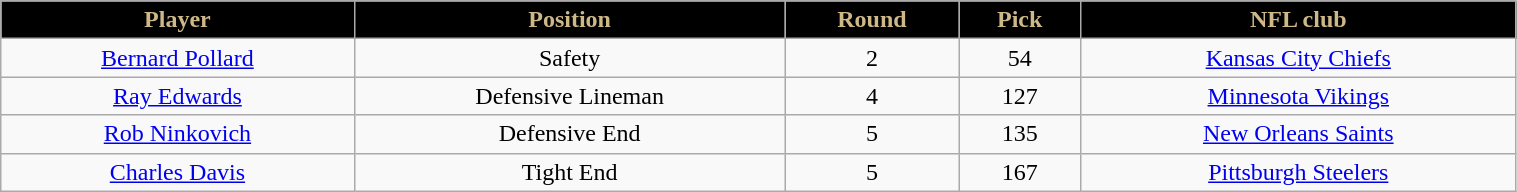<table class="wikitable" width="80%">
<tr align="center"  style="background:black;color:#CEB888;">
<td><strong>Player</strong></td>
<td><strong>Position</strong></td>
<td><strong>Round</strong></td>
<td><strong>Pick</strong></td>
<td><strong>NFL club</strong></td>
</tr>
<tr align="center" bgcolor="">
<td><a href='#'>Bernard Pollard</a></td>
<td>Safety</td>
<td>2</td>
<td>54</td>
<td><a href='#'>Kansas City Chiefs</a></td>
</tr>
<tr align="center" bgcolor="">
<td><a href='#'>Ray Edwards</a></td>
<td>Defensive Lineman</td>
<td>4</td>
<td>127</td>
<td><a href='#'>Minnesota Vikings</a></td>
</tr>
<tr align="center" bgcolor="">
<td><a href='#'>Rob Ninkovich</a></td>
<td>Defensive End</td>
<td>5</td>
<td>135</td>
<td><a href='#'>New Orleans Saints</a></td>
</tr>
<tr align="center" bgcolor="">
<td><a href='#'>Charles Davis</a></td>
<td>Tight End</td>
<td>5</td>
<td>167</td>
<td><a href='#'>Pittsburgh Steelers</a></td>
</tr>
</table>
